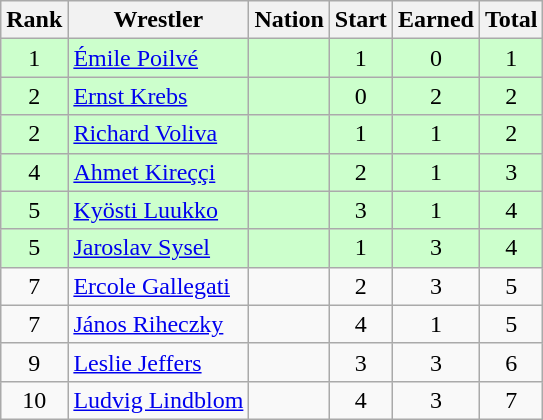<table class="wikitable sortable" style="text-align:center;">
<tr>
<th>Rank</th>
<th>Wrestler</th>
<th>Nation</th>
<th>Start</th>
<th>Earned</th>
<th>Total</th>
</tr>
<tr style="background:#cfc;">
<td>1</td>
<td align=left><a href='#'>Émile Poilvé</a></td>
<td align=left></td>
<td>1</td>
<td>0</td>
<td>1</td>
</tr>
<tr style="background:#cfc;">
<td>2</td>
<td align=left><a href='#'>Ernst Krebs</a></td>
<td align=left></td>
<td>0</td>
<td>2</td>
<td>2</td>
</tr>
<tr style="background:#cfc;">
<td>2</td>
<td align=left><a href='#'>Richard Voliva</a></td>
<td align=left></td>
<td>1</td>
<td>1</td>
<td>2</td>
</tr>
<tr style="background:#cfc;">
<td>4</td>
<td align=left><a href='#'>Ahmet Kireççi</a></td>
<td align=left></td>
<td>2</td>
<td>1</td>
<td>3</td>
</tr>
<tr style="background:#cfc;">
<td>5</td>
<td align=left><a href='#'>Kyösti Luukko</a></td>
<td align=left></td>
<td>3</td>
<td>1</td>
<td>4</td>
</tr>
<tr style="background:#cfc;">
<td>5</td>
<td align=left><a href='#'>Jaroslav Sysel</a></td>
<td align=left></td>
<td>1</td>
<td>3</td>
<td>4</td>
</tr>
<tr>
<td>7</td>
<td align=left><a href='#'>Ercole Gallegati</a></td>
<td align=left></td>
<td>2</td>
<td>3</td>
<td>5</td>
</tr>
<tr>
<td>7</td>
<td align=left><a href='#'>János Riheczky</a></td>
<td align=left></td>
<td>4</td>
<td>1</td>
<td>5</td>
</tr>
<tr>
<td>9</td>
<td align=left><a href='#'>Leslie Jeffers</a></td>
<td align=left></td>
<td>3</td>
<td>3</td>
<td>6</td>
</tr>
<tr>
<td>10</td>
<td align=left><a href='#'>Ludvig Lindblom</a></td>
<td align=left></td>
<td>4</td>
<td>3</td>
<td>7</td>
</tr>
</table>
